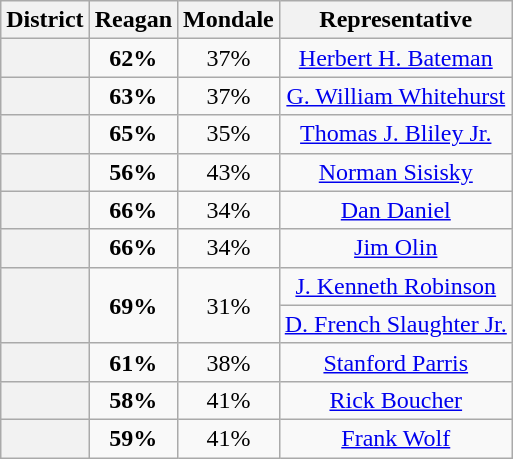<table class="wikitable sortable">
<tr>
<th>District</th>
<th>Reagan</th>
<th>Mondale</th>
<th class="unsortable">Representative</th>
</tr>
<tr align=center>
<th></th>
<td><strong>62%</strong></td>
<td>37%</td>
<td><a href='#'>Herbert H. Bateman</a></td>
</tr>
<tr align=center>
<th></th>
<td><strong>63%</strong></td>
<td>37%</td>
<td><a href='#'>G. William Whitehurst</a></td>
</tr>
<tr align=center>
<th></th>
<td><strong>65%</strong></td>
<td>35%</td>
<td><a href='#'>Thomas J. Bliley Jr.</a></td>
</tr>
<tr align=center>
<th></th>
<td><strong>56%</strong></td>
<td>43%</td>
<td><a href='#'>Norman Sisisky</a></td>
</tr>
<tr align=center>
<th></th>
<td><strong>66%</strong></td>
<td>34%</td>
<td><a href='#'>Dan Daniel</a></td>
</tr>
<tr align=center>
<th></th>
<td><strong>66%</strong></td>
<td>34%</td>
<td><a href='#'>Jim Olin</a></td>
</tr>
<tr align=center>
<th rowspan=2 ></th>
<td rowspan=2><strong>69%</strong></td>
<td rowspan=2>31%</td>
<td><a href='#'>J. Kenneth Robinson</a></td>
</tr>
<tr align=center>
<td><a href='#'>D. French Slaughter Jr.</a></td>
</tr>
<tr align=center>
<th></th>
<td><strong>61%</strong></td>
<td>38%</td>
<td><a href='#'>Stanford Parris</a></td>
</tr>
<tr align=center>
<th></th>
<td><strong>58%</strong></td>
<td>41%</td>
<td><a href='#'>Rick Boucher</a></td>
</tr>
<tr align=center>
<th></th>
<td><strong>59%</strong></td>
<td>41%</td>
<td><a href='#'>Frank Wolf</a></td>
</tr>
</table>
